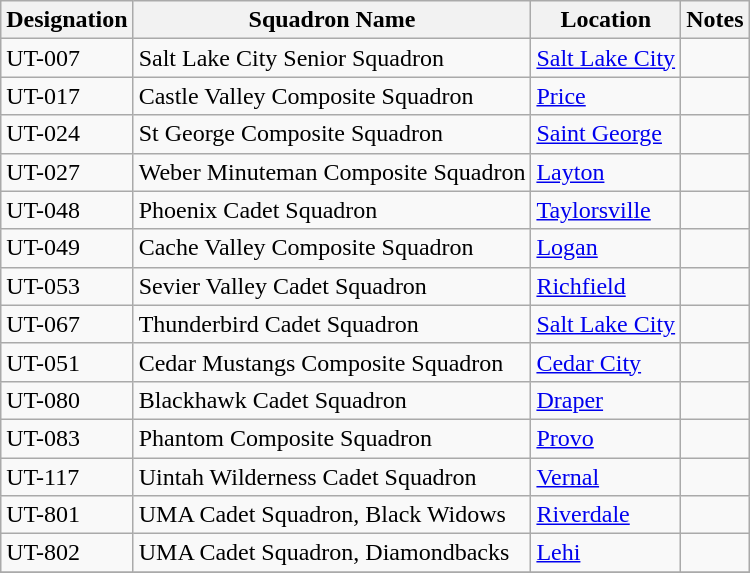<table class="wikitable">
<tr>
<th>Designation </th>
<th>Squadron Name</th>
<th>Location</th>
<th>Notes</th>
</tr>
<tr>
<td>UT-007</td>
<td>Salt Lake City Senior Squadron</td>
<td><a href='#'>Salt Lake City</a></td>
<td></td>
</tr>
<tr>
<td>UT-017</td>
<td>Castle Valley Composite Squadron</td>
<td><a href='#'>Price</a></td>
<td></td>
</tr>
<tr>
<td>UT-024</td>
<td>St George Composite Squadron</td>
<td><a href='#'>Saint George</a></td>
<td></td>
</tr>
<tr>
<td>UT-027</td>
<td>Weber Minuteman Composite Squadron</td>
<td><a href='#'>Layton</a></td>
<td></td>
</tr>
<tr>
<td>UT-048</td>
<td>Phoenix Cadet Squadron</td>
<td><a href='#'>Taylorsville</a></td>
<td></td>
</tr>
<tr>
<td>UT-049</td>
<td>Cache Valley Composite Squadron</td>
<td><a href='#'>Logan</a></td>
<td></td>
</tr>
<tr>
<td>UT-053</td>
<td>Sevier Valley Cadet Squadron</td>
<td><a href='#'>Richfield</a></td>
<td></td>
</tr>
<tr>
<td>UT-067</td>
<td>Thunderbird Cadet Squadron</td>
<td><a href='#'>Salt Lake City</a></td>
<td></td>
</tr>
<tr>
<td>UT-051</td>
<td>Cedar Mustangs Composite Squadron</td>
<td><a href='#'>Cedar City</a></td>
<td></td>
</tr>
<tr>
<td>UT-080</td>
<td>Blackhawk Cadet Squadron</td>
<td><a href='#'>Draper</a></td>
<td></td>
</tr>
<tr>
<td>UT-083</td>
<td>Phantom Composite Squadron</td>
<td><a href='#'>Provo</a></td>
<td></td>
</tr>
<tr>
<td>UT-117</td>
<td>Uintah Wilderness Cadet Squadron</td>
<td><a href='#'>Vernal</a></td>
<td></td>
</tr>
<tr>
<td>UT-801</td>
<td>UMA Cadet Squadron, Black Widows</td>
<td><a href='#'>Riverdale</a></td>
<td></td>
</tr>
<tr>
<td>UT-802</td>
<td>UMA Cadet Squadron, Diamondbacks</td>
<td><a href='#'>Lehi</a></td>
<td></td>
</tr>
<tr>
</tr>
</table>
